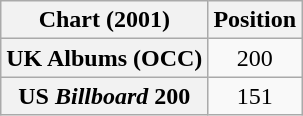<table class="wikitable sortable plainrowheaders" style="text-align:center">
<tr>
<th scope="col">Chart (2001)</th>
<th scope="col">Position</th>
</tr>
<tr>
<th scope="row">UK Albums (OCC)</th>
<td>200</td>
</tr>
<tr>
<th scope="row">US <em>Billboard</em> 200</th>
<td>151</td>
</tr>
</table>
